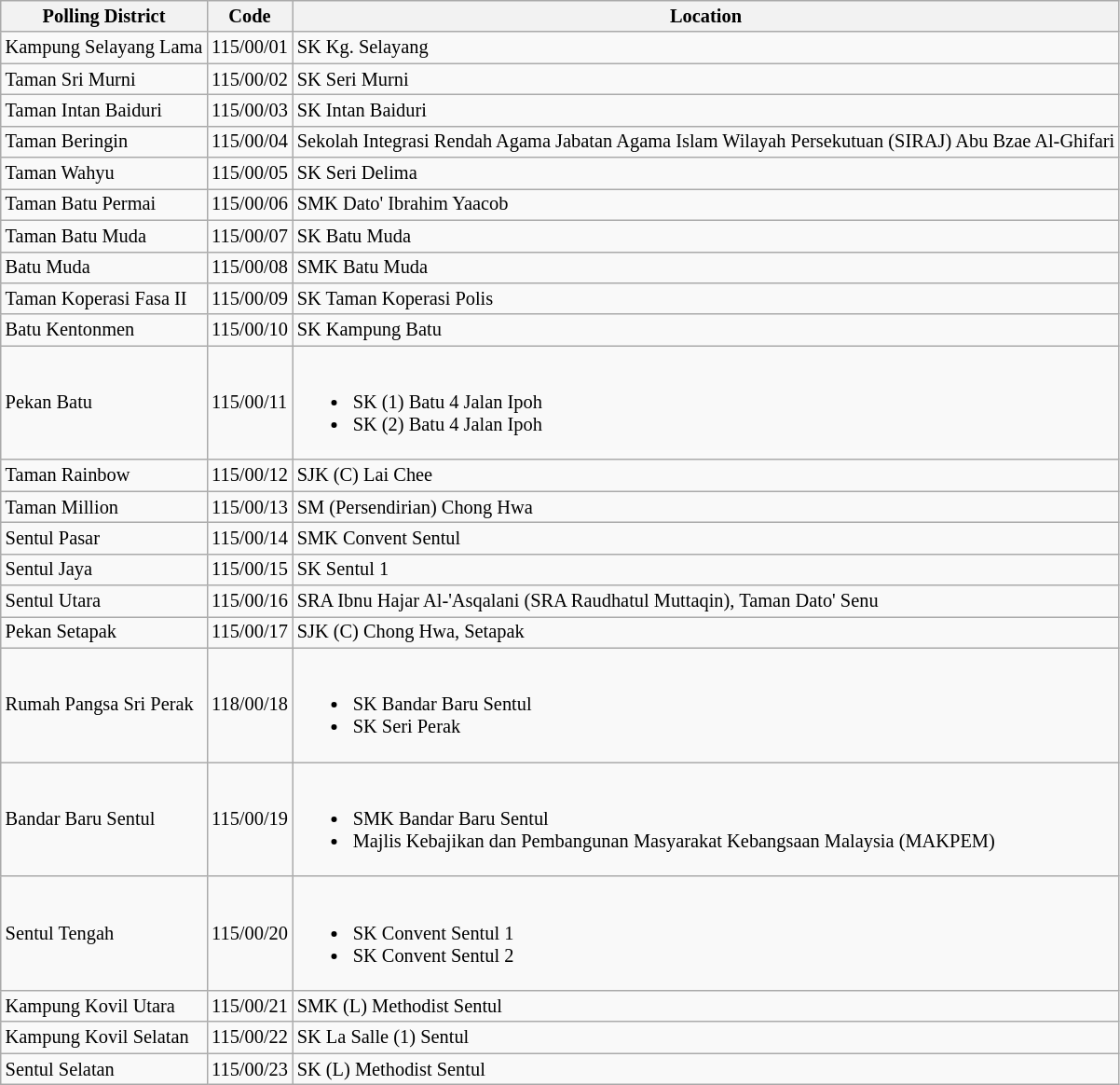<table class="wikitable sortable mw-collapsible" style="white-space:nowrap;font-size:85%">
<tr>
<th>Polling District</th>
<th>Code</th>
<th>Location</th>
</tr>
<tr>
<td>Kampung Selayang Lama</td>
<td>115/00/01</td>
<td>SK Kg. Selayang</td>
</tr>
<tr>
<td>Taman Sri Murni</td>
<td>115/00/02</td>
<td>SK Seri Murni</td>
</tr>
<tr>
<td>Taman Intan Baiduri</td>
<td>115/00/03</td>
<td>SK Intan Baiduri</td>
</tr>
<tr>
<td>Taman Beringin</td>
<td>115/00/04</td>
<td>Sekolah Integrasi Rendah Agama Jabatan Agama Islam Wilayah Persekutuan (SIRAJ) Abu Bzae Al-Ghifari</td>
</tr>
<tr>
<td>Taman Wahyu</td>
<td>115/00/05</td>
<td>SK Seri Delima</td>
</tr>
<tr>
<td>Taman Batu Permai</td>
<td>115/00/06</td>
<td>SMK Dato' Ibrahim Yaacob</td>
</tr>
<tr>
<td>Taman Batu Muda</td>
<td>115/00/07</td>
<td>SK Batu Muda</td>
</tr>
<tr>
<td>Batu Muda</td>
<td>115/00/08</td>
<td>SMK Batu Muda</td>
</tr>
<tr>
<td>Taman Koperasi Fasa II</td>
<td>115/00/09</td>
<td>SK Taman Koperasi Polis</td>
</tr>
<tr>
<td>Batu Kentonmen</td>
<td>115/00/10</td>
<td>SK Kampung Batu</td>
</tr>
<tr>
<td>Pekan Batu</td>
<td>115/00/11</td>
<td><br><ul><li>SK (1) Batu 4 Jalan Ipoh</li><li>SK (2) Batu 4 Jalan Ipoh</li></ul></td>
</tr>
<tr>
<td>Taman Rainbow</td>
<td>115/00/12</td>
<td>SJK (C) Lai Chee</td>
</tr>
<tr>
<td>Taman Million</td>
<td>115/00/13</td>
<td>SM (Persendirian) Chong Hwa</td>
</tr>
<tr>
<td>Sentul Pasar</td>
<td>115/00/14</td>
<td>SMK Convent Sentul</td>
</tr>
<tr>
<td>Sentul Jaya</td>
<td>115/00/15</td>
<td>SK Sentul 1</td>
</tr>
<tr>
<td>Sentul Utara</td>
<td>115/00/16</td>
<td>SRA Ibnu Hajar Al-'Asqalani (SRA Raudhatul Muttaqin), Taman Dato' Senu</td>
</tr>
<tr>
<td>Pekan Setapak</td>
<td>115/00/17</td>
<td>SJK (C) Chong Hwa, Setapak</td>
</tr>
<tr>
<td>Rumah Pangsa Sri Perak</td>
<td>118/00/18</td>
<td><br><ul><li>SK Bandar Baru Sentul</li><li>SK Seri Perak</li></ul></td>
</tr>
<tr>
<td>Bandar Baru Sentul</td>
<td>115/00/19</td>
<td><br><ul><li>SMK Bandar Baru Sentul</li><li>Majlis Kebajikan dan Pembangunan Masyarakat Kebangsaan Malaysia (MAKPEM)</li></ul></td>
</tr>
<tr>
<td>Sentul Tengah</td>
<td>115/00/20</td>
<td><br><ul><li>SK Convent Sentul 1</li><li>SK Convent Sentul 2</li></ul></td>
</tr>
<tr>
<td>Kampung Kovil Utara</td>
<td>115/00/21</td>
<td>SMK (L) Methodist Sentul</td>
</tr>
<tr>
<td>Kampung Kovil Selatan</td>
<td>115/00/22</td>
<td>SK La Salle (1) Sentul</td>
</tr>
<tr>
<td>Sentul Selatan</td>
<td>115/00/23</td>
<td>SK (L) Methodist Sentul</td>
</tr>
</table>
